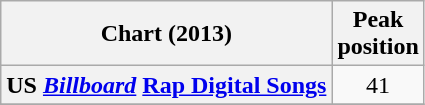<table class="wikitable sortable plainrowheaders" style="text-align:center;">
<tr>
<th scope="col">Chart (2013)</th>
<th scope="col">Peak<br>position</th>
</tr>
<tr>
<th scope="row">US <em><a href='#'>Billboard</a></em> <a href='#'>Rap Digital Songs</a></th>
<td>41</td>
</tr>
<tr>
</tr>
</table>
